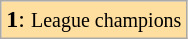<table class="wikitable" align="center">
<tr>
<td bgcolor="#ffdf9f"><strong>1</strong>: <small>League champions</small></td>
</tr>
</table>
